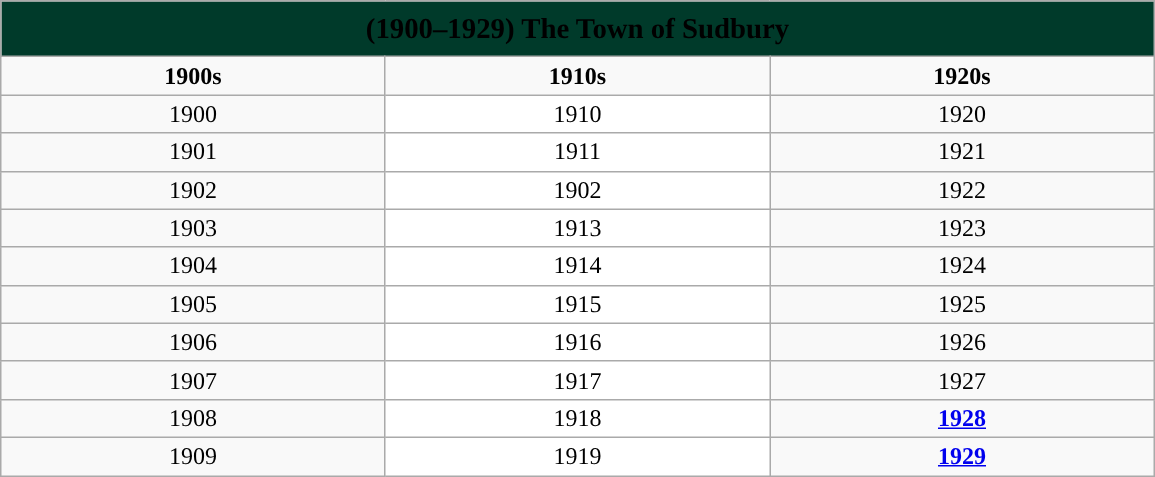<table class="wikitable" border"1" width="770">
<tr>
<td style= "text-align:center; height: 30px;" colspan="7" bgcolor=003A2A><span><big><strong>(1900–1929) The Town of Sudbury</strong></big></span></td>
</tr>
<tr>
<td style="text-align:center;" width="33.33% bgcolor= AE8C6A"><strong>1900s</strong></td>
<td style="text-align:center;" width="33.33% bgcolor= BDA185"><strong>1910s</strong></td>
<td style="text-align:center;" width="33.33% bgcolor= E3D7CA"><strong>1920s</strong></td>
</tr>
<tr>
<td style="text-align:center;">1900</td>
<td style="text-align:center;"  bgcolor= white>1910</td>
<td style="text-align:center;">1920</td>
</tr>
<tr>
<td style="text-align:center;">1901</td>
<td style="text-align:center;"  bgcolor= white>1911</td>
<td style="text-align:center;">1921</td>
</tr>
<tr>
<td style="text-align:center;">1902</td>
<td style="text-align:center;"  bgcolor= white>1902</td>
<td style="text-align:center;">1922</td>
</tr>
<tr>
<td style="text-align:center;">1903</td>
<td style="text-align:center;"  bgcolor= white>1913</td>
<td style="text-align:center;">1923</td>
</tr>
<tr>
<td style="text-align:center;">1904</td>
<td style="text-align:center;"  bgcolor= white>1914</td>
<td style="text-align:center;">1924</td>
</tr>
<tr>
<td style="text-align:center;">1905</td>
<td style="text-align:center;"  bgcolor= white>1915</td>
<td style="text-align:center;">1925</td>
</tr>
<tr>
<td style="text-align:center;">1906</td>
<td style="text-align:center;"  bgcolor= white>1916</td>
<td style="text-align:center;">1926</td>
</tr>
<tr>
<td style="text-align:center;">1907</td>
<td style="text-align:center;"  bgcolor= white>1917</td>
<td style="text-align:center;">1927</td>
</tr>
<tr>
<td style="text-align:center;">1908</td>
<td style="text-align:center;"  bgcolor= white>1918</td>
<td style="text-align:center;"><strong><a href='#'>1928</a></strong></td>
</tr>
<tr>
<td style="text-align:center;">1909</td>
<td style="text-align:center;"  bgcolor= white>1919</td>
<td style="text-align:center;"><strong><a href='#'>1929</a></strong></td>
</tr>
</table>
